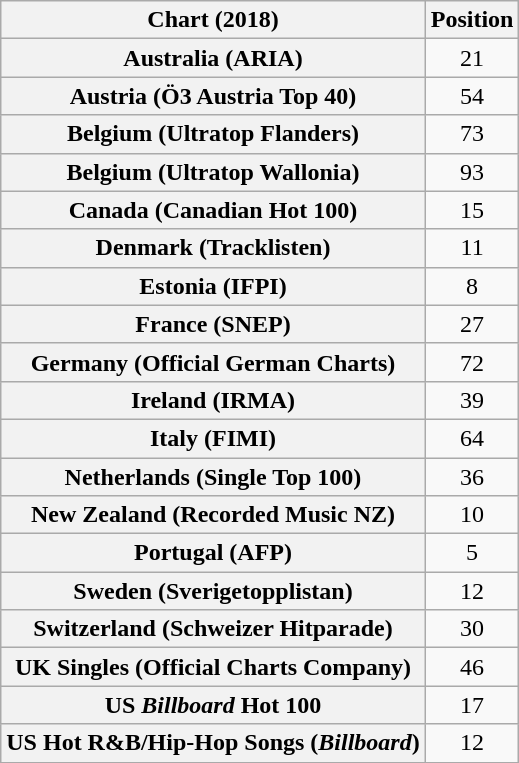<table class="wikitable sortable plainrowheaders" style="text-align:center">
<tr>
<th scope="col">Chart (2018)</th>
<th scope="col">Position</th>
</tr>
<tr>
<th scope="row">Australia (ARIA)</th>
<td>21</td>
</tr>
<tr>
<th scope="row">Austria (Ö3 Austria Top 40)</th>
<td>54</td>
</tr>
<tr>
<th scope="row">Belgium (Ultratop Flanders)</th>
<td>73</td>
</tr>
<tr>
<th scope="row">Belgium (Ultratop Wallonia)</th>
<td>93</td>
</tr>
<tr>
<th scope="row">Canada (Canadian Hot 100)</th>
<td>15</td>
</tr>
<tr>
<th scope="row">Denmark (Tracklisten)</th>
<td>11</td>
</tr>
<tr>
<th scope="row">Estonia (IFPI)</th>
<td>8</td>
</tr>
<tr>
<th scope="row">France (SNEP)</th>
<td>27</td>
</tr>
<tr>
<th scope="row">Germany (Official German Charts)</th>
<td>72</td>
</tr>
<tr>
<th scope="row">Ireland (IRMA)</th>
<td>39</td>
</tr>
<tr>
<th scope="row">Italy (FIMI)</th>
<td>64</td>
</tr>
<tr>
<th scope="row">Netherlands (Single Top 100)</th>
<td>36</td>
</tr>
<tr>
<th scope="row">New Zealand (Recorded Music NZ)</th>
<td>10</td>
</tr>
<tr>
<th scope="row">Portugal (AFP)</th>
<td>5</td>
</tr>
<tr>
<th scope="row">Sweden (Sverigetopplistan)</th>
<td>12</td>
</tr>
<tr>
<th scope="row">Switzerland (Schweizer Hitparade)</th>
<td>30</td>
</tr>
<tr>
<th scope="row">UK Singles (Official Charts Company)</th>
<td>46</td>
</tr>
<tr>
<th scope="row">US <em>Billboard</em> Hot 100</th>
<td>17</td>
</tr>
<tr>
<th scope="row">US Hot R&B/Hip-Hop Songs (<em>Billboard</em>)</th>
<td>12</td>
</tr>
</table>
